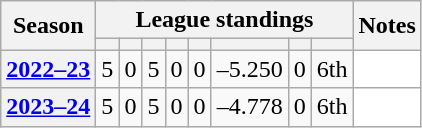<table class="wikitable sortable">
<tr>
<th scope="col" rowspan="2">Season</th>
<th scope="col" colspan="8">League standings</th>
<th scope="col" rowspan="2">Notes</th>
</tr>
<tr>
<th scope="col"></th>
<th scope="col"></th>
<th scope="col"></th>
<th scope="col"></th>
<th scope="col"></th>
<th scope="col"></th>
<th scope="col"></th>
<th scope="col"></th>
</tr>
<tr>
<th scope="row"><a href='#'>2022–23</a></th>
<td>5</td>
<td>0</td>
<td>5</td>
<td>0</td>
<td>0</td>
<td>–5.250</td>
<td>0</td>
<td>6th</td>
<td style="background: white;"></td>
</tr>
<tr>
<th scope="row"><a href='#'>2023–24</a></th>
<td>5</td>
<td>0</td>
<td>5</td>
<td>0</td>
<td>0</td>
<td>–4.778</td>
<td>0</td>
<td>6th</td>
<td style="background: white;"></td>
</tr>
</table>
